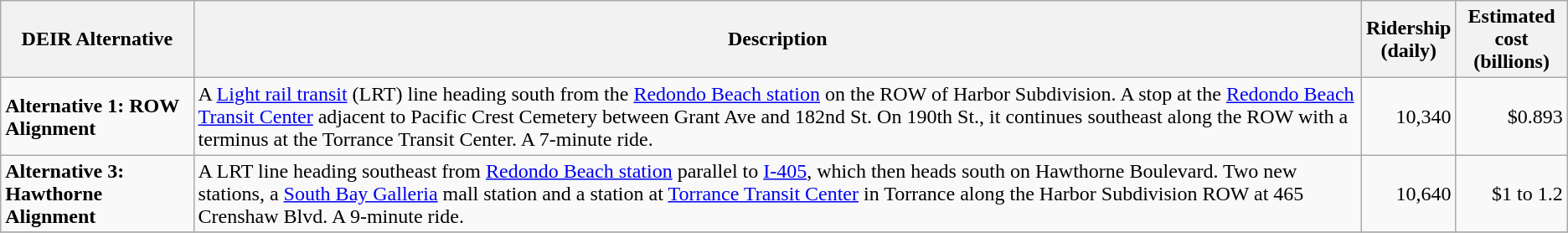<table class="wikitable">
<tr>
<th>DEIR Alternative</th>
<th>Description</th>
<th>Ridership<br>(daily)</th>
<th>Estimated cost<br>(billions)</th>
</tr>
<tr>
<td><strong>Alternative 1: ROW Alignment</strong></td>
<td>A <a href='#'>Light rail transit</a> (LRT) line heading south from the <a href='#'>Redondo Beach station</a> on the ROW of Harbor Subdivision. A stop at the <a href='#'>Redondo Beach Transit Center</a> adjacent to Pacific Crest Cemetery between Grant Ave and 182nd St. On 190th St., it continues southeast along the ROW with a terminus at the Torrance Transit Center. A 7-minute ride.</td>
<td align="right">10,340</td>
<td align="right">$0.893</td>
</tr>
<tr>
<td><strong>Alternative 3: Hawthorne Alignment</strong></td>
<td>A LRT line heading southeast from <a href='#'>Redondo Beach station</a> parallel to <a href='#'>I-405</a>, which then heads south on Hawthorne Boulevard. Two new stations, a <a href='#'>South Bay Galleria</a> mall station and a station at <a href='#'>Torrance Transit Center</a> in Torrance along the Harbor Subdivision ROW at 465 Crenshaw Blvd. A 9-minute ride.</td>
<td align="right">10,640</td>
<td align="right">$1 to 1.2</td>
</tr>
<tr>
</tr>
</table>
